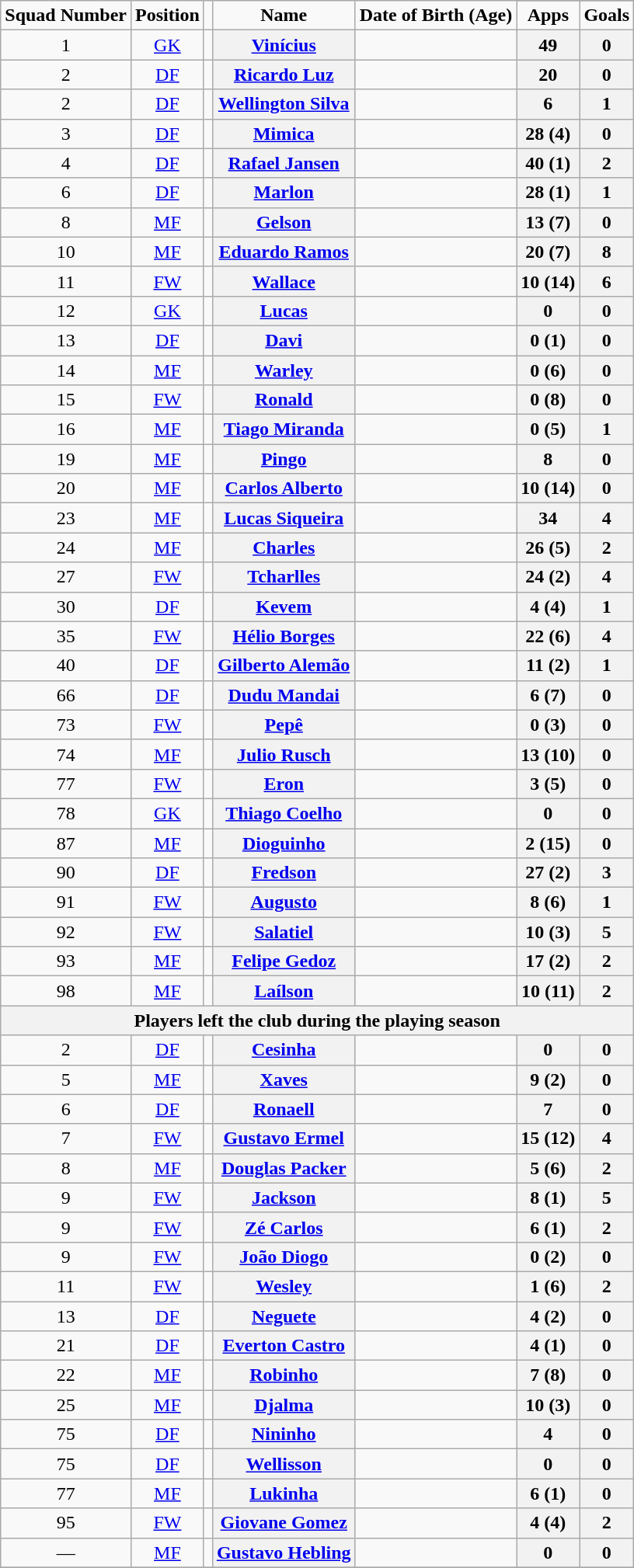<table class="wikitable sortable plainrowheaders" style="text-align:center">
<tr>
<td rowspan="2"><strong>Squad Number</strong></td>
<td rowspan="2"><strong>Position</strong></td>
<td rowspan="2"></td>
<td rowspan="2"><strong>Name</strong></td>
<td rowspan="2"><strong>Date of Birth (Age)</strong></td>
</tr>
<tr>
<td rowspan="1"><strong>Apps</strong></td>
<td rowspan="1"><strong>Goals</strong></td>
</tr>
<tr>
<td>1</td>
<td><a href='#'>GK</a></td>
<td></td>
<th scope="row"><a href='#'>Vinícius</a></th>
<td></td>
<th>49</th>
<th>0</th>
</tr>
<tr>
<td>2</td>
<td><a href='#'>DF</a></td>
<td></td>
<th scope="row"><a href='#'>Ricardo Luz</a></th>
<td></td>
<th>20</th>
<th>0</th>
</tr>
<tr>
<td>2</td>
<td><a href='#'>DF</a></td>
<td></td>
<th scope="row"><a href='#'>Wellington Silva</a></th>
<td></td>
<th>6</th>
<th>1</th>
</tr>
<tr>
<td>3</td>
<td><a href='#'>DF</a></td>
<td></td>
<th scope="row"><a href='#'>Mimica</a></th>
<td></td>
<th>28 (4)</th>
<th>0</th>
</tr>
<tr>
<td>4</td>
<td><a href='#'>DF</a></td>
<td></td>
<th scope="row"><a href='#'>Rafael Jansen</a></th>
<td></td>
<th>40 (1)</th>
<th>2</th>
</tr>
<tr>
<td>6</td>
<td><a href='#'>DF</a></td>
<td></td>
<th scope="row"><a href='#'>Marlon</a></th>
<td></td>
<th>28 (1)</th>
<th>1</th>
</tr>
<tr>
<td>8</td>
<td><a href='#'>MF</a></td>
<td></td>
<th scope="row"><a href='#'>Gelson</a></th>
<td></td>
<th>13 (7)</th>
<th>0</th>
</tr>
<tr>
<td>10</td>
<td><a href='#'>MF</a></td>
<td></td>
<th scope="row"><a href='#'>Eduardo Ramos</a></th>
<td></td>
<th>20 (7)</th>
<th>8</th>
</tr>
<tr>
<td>11</td>
<td><a href='#'>FW</a></td>
<td></td>
<th scope="row"><a href='#'>Wallace</a></th>
<td></td>
<th>10 (14)</th>
<th>6</th>
</tr>
<tr>
<td>12</td>
<td><a href='#'>GK</a></td>
<td></td>
<th scope="row"><a href='#'>Lucas</a></th>
<td></td>
<th>0</th>
<th>0</th>
</tr>
<tr>
<td>13</td>
<td><a href='#'>DF</a></td>
<td></td>
<th scope="row"><a href='#'>Davi</a></th>
<td></td>
<th>0 (1)</th>
<th>0</th>
</tr>
<tr>
<td>14</td>
<td><a href='#'>MF</a></td>
<td></td>
<th scope="row"><a href='#'>Warley</a></th>
<td></td>
<th>0 (6)</th>
<th>0</th>
</tr>
<tr>
<td>15</td>
<td><a href='#'>FW</a></td>
<td></td>
<th scope="row"><a href='#'>Ronald</a></th>
<td></td>
<th>0 (8)</th>
<th>0</th>
</tr>
<tr>
<td>16</td>
<td><a href='#'>MF</a></td>
<td></td>
<th scope="row"><a href='#'>Tiago Miranda</a></th>
<td></td>
<th>0 (5)</th>
<th>1</th>
</tr>
<tr>
<td>19</td>
<td><a href='#'>MF</a></td>
<td></td>
<th scope="row"><a href='#'>Pingo</a></th>
<td></td>
<th>8</th>
<th>0</th>
</tr>
<tr>
<td>20</td>
<td><a href='#'>MF</a></td>
<td></td>
<th scope="row"><a href='#'>Carlos Alberto</a></th>
<td></td>
<th>10 (14)</th>
<th>0</th>
</tr>
<tr>
<td>23</td>
<td><a href='#'>MF</a></td>
<td></td>
<th scope="row"><a href='#'>Lucas Siqueira</a></th>
<td></td>
<th>34</th>
<th>4</th>
</tr>
<tr>
<td>24</td>
<td><a href='#'>MF</a></td>
<td></td>
<th scope="row"><a href='#'>Charles</a></th>
<td></td>
<th>26 (5)</th>
<th>2</th>
</tr>
<tr>
<td>27</td>
<td><a href='#'>FW</a></td>
<td></td>
<th scope="row"><a href='#'>Tcharlles</a></th>
<td></td>
<th>24 (2)</th>
<th>4</th>
</tr>
<tr>
<td>30</td>
<td><a href='#'>DF</a></td>
<td></td>
<th scope="row"><a href='#'>Kevem</a></th>
<td></td>
<th>4 (4)</th>
<th>1</th>
</tr>
<tr>
<td>35</td>
<td><a href='#'>FW</a></td>
<td></td>
<th scope="row"><a href='#'>Hélio Borges</a></th>
<td></td>
<th>22 (6)</th>
<th>4</th>
</tr>
<tr>
<td>40</td>
<td><a href='#'>DF</a></td>
<td></td>
<th scope="row"><a href='#'>Gilberto Alemão</a></th>
<td></td>
<th>11 (2)</th>
<th>1</th>
</tr>
<tr>
<td>66</td>
<td><a href='#'>DF</a></td>
<td></td>
<th scope="row"><a href='#'>Dudu Mandai</a></th>
<td></td>
<th>6 (7)</th>
<th>0</th>
</tr>
<tr>
<td>73</td>
<td><a href='#'>FW</a></td>
<td></td>
<th scope="row"><a href='#'>Pepê</a></th>
<td></td>
<th>0 (3)</th>
<th>0</th>
</tr>
<tr>
<td>74</td>
<td><a href='#'>MF</a></td>
<td></td>
<th scope="row"><a href='#'>Julio Rusch</a></th>
<td></td>
<th>13 (10)</th>
<th>0</th>
</tr>
<tr>
<td>77</td>
<td><a href='#'>FW</a></td>
<td></td>
<th scope="row"><a href='#'>Eron</a></th>
<td></td>
<th>3 (5)</th>
<th>0</th>
</tr>
<tr>
<td>78</td>
<td><a href='#'>GK</a></td>
<td></td>
<th scope="row"><a href='#'>Thiago Coelho</a></th>
<td></td>
<th>0</th>
<th>0</th>
</tr>
<tr>
<td>87</td>
<td><a href='#'>MF</a></td>
<td></td>
<th scope="row"><a href='#'>Dioguinho</a></th>
<td></td>
<th>2 (15)</th>
<th>0</th>
</tr>
<tr>
<td>90</td>
<td><a href='#'>DF</a></td>
<td></td>
<th scope="row"><a href='#'>Fredson</a></th>
<td></td>
<th>27 (2)</th>
<th>3</th>
</tr>
<tr>
<td>91</td>
<td><a href='#'>FW</a></td>
<td></td>
<th scope="row"><a href='#'>Augusto</a></th>
<td></td>
<th>8 (6)</th>
<th>1</th>
</tr>
<tr>
<td>92</td>
<td><a href='#'>FW</a></td>
<td></td>
<th scope="row"><a href='#'>Salatiel</a></th>
<td></td>
<th>10 (3)</th>
<th>5</th>
</tr>
<tr>
<td>93</td>
<td><a href='#'>MF</a></td>
<td></td>
<th scope="row"><a href='#'>Felipe Gedoz</a></th>
<td></td>
<th>17 (2)</th>
<th>2</th>
</tr>
<tr>
<td>98</td>
<td><a href='#'>MF</a></td>
<td></td>
<th scope="row"><a href='#'>Laílson</a></th>
<td></td>
<th>10 (11)</th>
<th>2</th>
</tr>
<tr>
<th colspan="16">Players left the club during the playing season</th>
</tr>
<tr>
<td>2</td>
<td><a href='#'>DF</a></td>
<td></td>
<th scope="row"><a href='#'>Cesinha</a></th>
<td></td>
<th>0</th>
<th>0</th>
</tr>
<tr>
<td>5</td>
<td><a href='#'>MF</a></td>
<td></td>
<th scope="row"><a href='#'>Xaves</a></th>
<td></td>
<th>9 (2)</th>
<th>0</th>
</tr>
<tr>
<td>6</td>
<td><a href='#'>DF</a></td>
<td></td>
<th scope="row"><a href='#'>Ronaell</a></th>
<td></td>
<th>7</th>
<th>0</th>
</tr>
<tr>
<td>7</td>
<td><a href='#'>FW</a></td>
<td></td>
<th scope="row"><a href='#'>Gustavo Ermel</a></th>
<td></td>
<th>15 (12)</th>
<th>4</th>
</tr>
<tr>
<td>8</td>
<td><a href='#'>MF</a></td>
<td></td>
<th scope="row"><a href='#'>Douglas Packer</a></th>
<td></td>
<th>5 (6)</th>
<th>2</th>
</tr>
<tr>
<td>9</td>
<td><a href='#'>FW</a></td>
<td></td>
<th scope="row"><a href='#'>Jackson</a></th>
<td></td>
<th>8 (1)</th>
<th>5</th>
</tr>
<tr>
<td>9</td>
<td><a href='#'>FW</a></td>
<td></td>
<th scope="row"><a href='#'>Zé Carlos</a></th>
<td></td>
<th>6 (1)</th>
<th>2</th>
</tr>
<tr>
<td>9</td>
<td><a href='#'>FW</a></td>
<td></td>
<th scope="row"><a href='#'>João Diogo</a></th>
<td></td>
<th>0 (2)</th>
<th>0</th>
</tr>
<tr>
<td>11</td>
<td><a href='#'>FW</a></td>
<td></td>
<th scope="row"><a href='#'>Wesley</a></th>
<td></td>
<th>1 (6)</th>
<th>2</th>
</tr>
<tr>
<td>13</td>
<td><a href='#'>DF</a></td>
<td></td>
<th scope="row"><a href='#'>Neguete</a></th>
<td></td>
<th>4 (2)</th>
<th>0</th>
</tr>
<tr>
<td>21</td>
<td><a href='#'>DF</a></td>
<td></td>
<th scope="row"><a href='#'>Everton Castro</a></th>
<td></td>
<th>4 (1)</th>
<th>0</th>
</tr>
<tr>
<td>22</td>
<td><a href='#'>MF</a></td>
<td></td>
<th scope="row"><a href='#'>Robinho</a></th>
<td></td>
<th>7 (8)</th>
<th>0</th>
</tr>
<tr>
<td>25</td>
<td><a href='#'>MF</a></td>
<td></td>
<th scope="row"><a href='#'>Djalma</a></th>
<td></td>
<th>10 (3)</th>
<th>0</th>
</tr>
<tr>
<td>75</td>
<td><a href='#'>DF</a></td>
<td></td>
<th scope="row"><a href='#'>Nininho</a></th>
<td></td>
<th>4</th>
<th>0</th>
</tr>
<tr>
<td>75</td>
<td><a href='#'>DF</a></td>
<td></td>
<th scope="row"><a href='#'>Wellisson</a></th>
<td></td>
<th>0</th>
<th>0</th>
</tr>
<tr>
<td>77</td>
<td><a href='#'>MF</a></td>
<td></td>
<th scope="row"><a href='#'>Lukinha</a></th>
<td></td>
<th>6 (1)</th>
<th>0</th>
</tr>
<tr>
<td>95</td>
<td><a href='#'>FW</a></td>
<td></td>
<th scope="row"><a href='#'>Giovane Gomez</a></th>
<td></td>
<th>4 (4)</th>
<th>2</th>
</tr>
<tr>
<td>—</td>
<td><a href='#'>MF</a></td>
<td></td>
<th scope="row"><a href='#'>Gustavo Hebling</a></th>
<td></td>
<th>0</th>
<th>0</th>
</tr>
<tr>
</tr>
</table>
